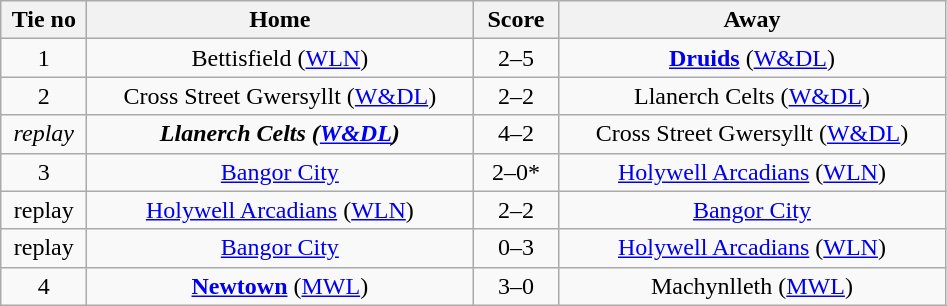<table class="wikitable" style="text-align:center">
<tr>
<th width=50>Tie no</th>
<th width=250>Home</th>
<th width=50>Score</th>
<th width=250>Away</th>
</tr>
<tr>
<td>1</td>
<td>Bettisfield (<a href='#'>WLN</a>)</td>
<td>2–5</td>
<td><strong><a href='#'>Druids</a></strong> (<a href='#'>W&DL</a>)</td>
</tr>
<tr>
<td>2</td>
<td>Cross Street Gwersyllt (<a href='#'>W&DL</a>)</td>
<td>2–2</td>
<td>Llanerch Celts (<a href='#'>W&DL</a>)</td>
</tr>
<tr>
<td><em>replay</em></td>
<td><strong><em>Llanerch Celts<strong> (<a href='#'>W&DL</a>)<em></td>
<td></em>4–2<em></td>
<td></em>Cross Street Gwersyllt (<a href='#'>W&DL</a>)<em></td>
</tr>
<tr>
<td>3</td>
<td><a href='#'>Bangor City</a></td>
<td>2–0*</td>
<td><a href='#'>Holywell Arcadians</a> (<a href='#'>WLN</a>)</td>
</tr>
<tr>
<td></em>replay<em></td>
<td></em><a href='#'>Holywell Arcadians</a> (<a href='#'>WLN</a>)<em></td>
<td></em>2–2<em></td>
<td></em><a href='#'>Bangor City</a><em></td>
</tr>
<tr>
<td></em>replay<em></td>
<td></em><a href='#'>Bangor City</a><em></td>
<td></em>0–3<em></td>
<td></em></strong><a href='#'>Holywell Arcadians</a></strong> (<a href='#'>WLN</a>)</em></td>
</tr>
<tr>
<td>4</td>
<td><strong><a href='#'>Newtown</a></strong> (<a href='#'>MWL</a>)</td>
<td>3–0</td>
<td>Machynlleth (<a href='#'>MWL</a>)</td>
</tr>
</table>
